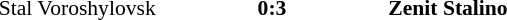<table width=100% cellspacing=1>
<tr>
<th width=20%></th>
<th width=12%></th>
<th width=20%></th>
<th></th>
</tr>
<tr style=font-size:90%>
<td align=right>Stal Voroshylovsk</td>
<td align=center><strong>0:3</strong></td>
<td><strong>Zenit Stalino</strong></td>
<td align=center></td>
</tr>
</table>
